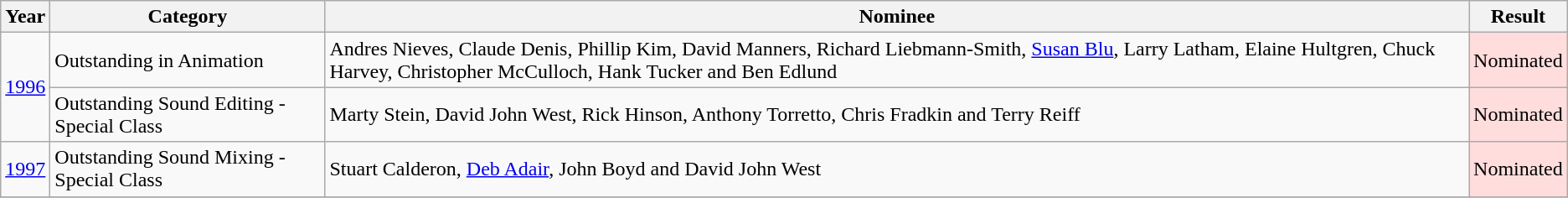<table class="wikitable">
<tr>
<th>Year</th>
<th>Category</th>
<th>Nominee</th>
<th>Result</th>
</tr>
<tr>
<td rowspan=2><a href='#'>1996</a></td>
<td>Outstanding in Animation</td>
<td>Andres Nieves, Claude Denis, Phillip Kim, David Manners, Richard Liebmann-Smith, <a href='#'>Susan Blu</a>, Larry Latham, Elaine Hultgren, Chuck Harvey, Christopher McCulloch, Hank Tucker and Ben Edlund</td>
<td style="background: #ffdddd">Nominated</td>
</tr>
<tr>
<td>Outstanding Sound Editing - Special Class</td>
<td>Marty Stein, David John West, Rick Hinson, Anthony Torretto, Chris Fradkin and Terry Reiff</td>
<td style="background: #ffdddd">Nominated</td>
</tr>
<tr>
<td><a href='#'>1997</a></td>
<td>Outstanding Sound Mixing - Special Class</td>
<td>Stuart Calderon, <a href='#'>Deb Adair</a>, John Boyd and David John West</td>
<td style="background: #ffdddd">Nominated</td>
</tr>
<tr>
</tr>
</table>
